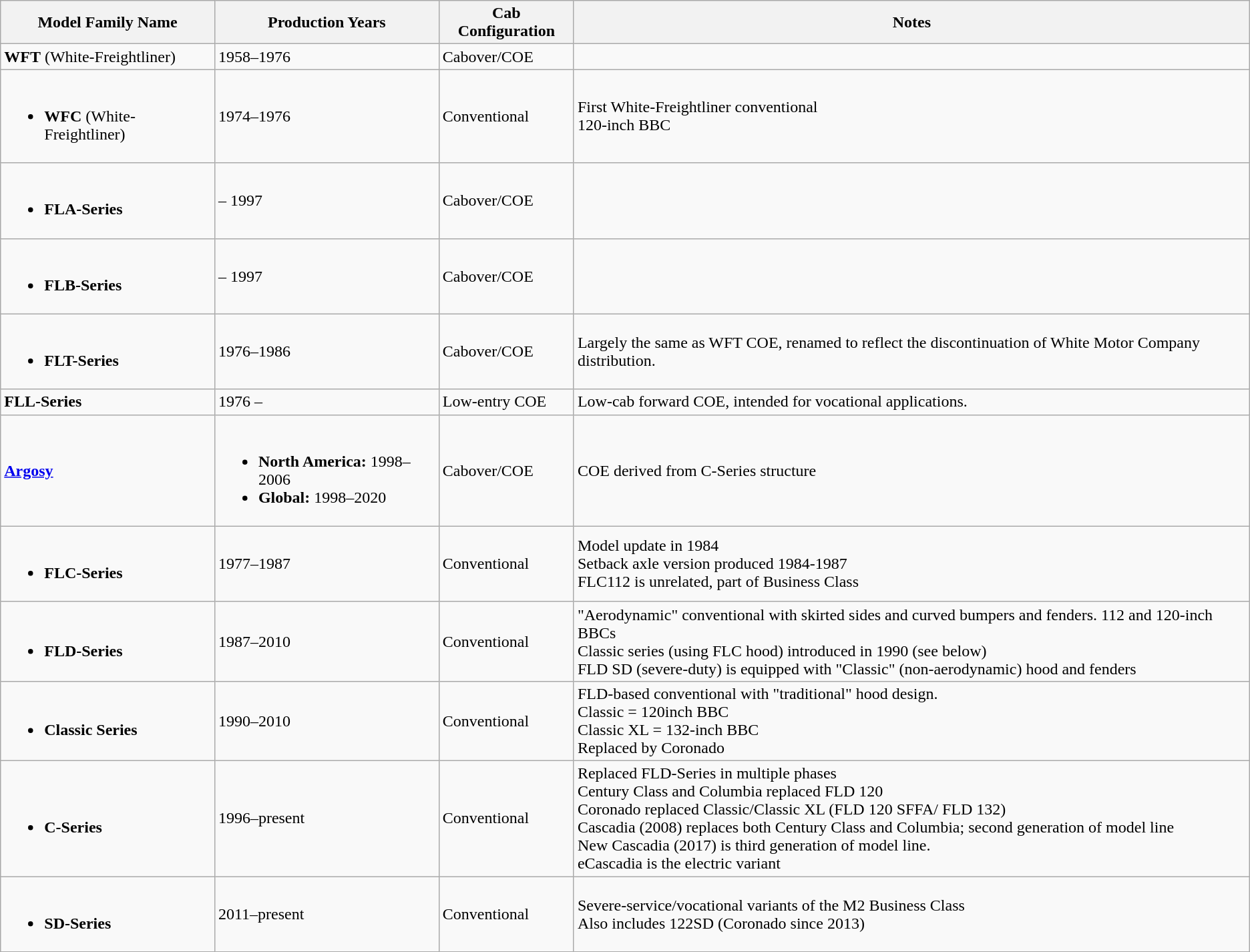<table class="wikitable">
<tr>
<th>Model Family Name</th>
<th>Production Years</th>
<th>Cab Configuration</th>
<th>Notes</th>
</tr>
<tr>
<td><strong>WFT</strong> (White-Freightliner)</td>
<td>1958–1976</td>
<td>Cabover/COE</td>
<td></td>
</tr>
<tr>
<td><br><ul><li><strong>WFC</strong> (White-Freightliner)</li></ul></td>
<td>1974–1976</td>
<td>Conventional</td>
<td>First White-Freightliner conventional<br>120-inch BBC</td>
</tr>
<tr>
<td><br><ul><li><strong>FLA-Series</strong></li></ul></td>
<td> – 1997</td>
<td>Cabover/COE</td>
<td></td>
</tr>
<tr>
<td><br><ul><li><strong>FLB-Series</strong></li></ul></td>
<td> – 1997</td>
<td>Cabover/COE</td>
<td></td>
</tr>
<tr>
<td><br><ul><li><strong>FLT-Series</strong></li></ul></td>
<td>1976–1986</td>
<td>Cabover/COE</td>
<td>Largely the same as WFT COE, renamed to reflect the discontinuation of White Motor Company distribution.</td>
</tr>
<tr>
<td><strong>FLL-Series</strong></td>
<td>1976 – </td>
<td>Low-entry COE</td>
<td>Low-cab forward COE, intended for vocational applications.</td>
</tr>
<tr>
<td><strong><a href='#'>Argosy</a></strong></td>
<td><br><ul><li><strong>North America:</strong> 1998–2006</li><li><strong>Global:</strong> 1998–2020</li></ul></td>
<td>Cabover/COE</td>
<td>COE derived from C-Series structure</td>
</tr>
<tr>
<td><br><ul><li><strong>FLC-Series</strong></li></ul></td>
<td>1977–1987</td>
<td>Conventional</td>
<td>Model update in 1984<br>Setback axle version produced 1984-1987<br>FLC112 is unrelated, part of Business Class</td>
</tr>
<tr>
<td><br><ul><li><strong>FLD-Series</strong></li></ul></td>
<td>1987–2010</td>
<td>Conventional</td>
<td>"Aerodynamic" conventional with skirted sides and curved bumpers and fenders. 112 and 120-inch BBCs<br>Classic series (using FLC hood) introduced in 1990 (see below)<br>FLD SD (severe-duty) is equipped with "Classic" (non-aerodynamic) hood and fenders</td>
</tr>
<tr>
<td><br><ul><li><strong>Classic Series</strong></li></ul></td>
<td>1990–2010</td>
<td>Conventional</td>
<td>FLD-based conventional with "traditional" hood design.<br>Classic = 120inch BBC<br>Classic XL = 132-inch BBC<br>Replaced by Coronado</td>
</tr>
<tr>
<td><br><ul><li><strong>C-Series</strong></li></ul></td>
<td>1996–present</td>
<td>Conventional</td>
<td>Replaced FLD-Series in multiple phases<br>Century Class and Columbia replaced FLD 120<br>Coronado replaced Classic/Classic XL (FLD 120 SFFA/ FLD 132)<br>Cascadia (2008) replaces both Century Class and Columbia; second generation of model line<br>New Cascadia (2017) is third generation of model line.<br>eCascadia is the electric variant</td>
</tr>
<tr>
<td><br><ul><li><strong>SD-Series</strong></li></ul></td>
<td>2011–present</td>
<td>Conventional</td>
<td>Severe-service/vocational variants of the M2 Business Class<br>Also includes 122SD (Coronado since 2013)</td>
</tr>
</table>
